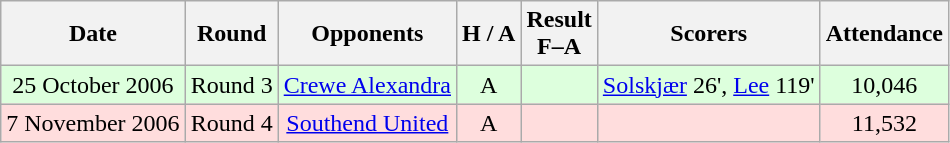<table class="wikitable" style="text-align:center">
<tr>
<th>Date</th>
<th>Round</th>
<th>Opponents</th>
<th>H / A</th>
<th>Result<br>F–A</th>
<th>Scorers</th>
<th>Attendance</th>
</tr>
<tr bgcolor="#ddffdd">
<td>25 October 2006</td>
<td>Round 3</td>
<td><a href='#'>Crewe Alexandra</a></td>
<td>A</td>
<td> </td>
<td><a href='#'>Solskjær</a> 26', <a href='#'>Lee</a> 119'</td>
<td>10,046</td>
</tr>
<tr bgcolor="#ffdddd">
<td>7 November 2006</td>
<td>Round 4</td>
<td><a href='#'>Southend United</a></td>
<td>A</td>
<td></td>
<td></td>
<td>11,532</td>
</tr>
</table>
